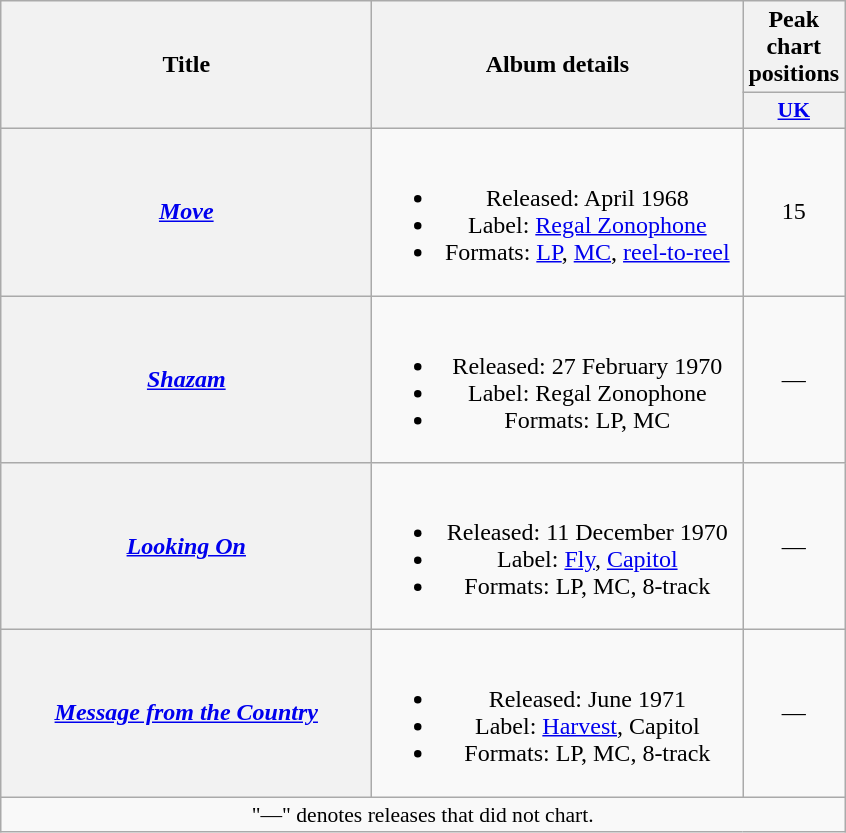<table class="wikitable plainrowheaders" style="text-align:center;">
<tr>
<th rowspan="2" scope="col" style="width:15em;">Title</th>
<th rowspan="2" scope="col" style="width:15em;">Album details</th>
<th>Peak chart positions</th>
</tr>
<tr>
<th scope="col" style="width:2em;font-size:90%;"><a href='#'>UK</a><br></th>
</tr>
<tr>
<th scope="row"><em><a href='#'>Move</a></em></th>
<td><br><ul><li>Released: April 1968</li><li>Label: <a href='#'>Regal Zonophone</a></li><li>Formats: <a href='#'>LP</a>, <a href='#'>MC</a>, <a href='#'>reel-to-reel</a></li></ul></td>
<td>15</td>
</tr>
<tr>
<th scope="row"><em><a href='#'>Shazam</a></em></th>
<td><br><ul><li>Released: 27 February 1970</li><li>Label: Regal Zonophone</li><li>Formats: LP, MC</li></ul></td>
<td>—</td>
</tr>
<tr>
<th scope="row"><em><a href='#'>Looking On</a></em></th>
<td><br><ul><li>Released: 11 December 1970</li><li>Label: <a href='#'>Fly</a>, <a href='#'>Capitol</a></li><li>Formats: LP, MC, 8-track</li></ul></td>
<td>—</td>
</tr>
<tr>
<th scope="row"><em><a href='#'>Message from the Country</a></em></th>
<td><br><ul><li>Released: June 1971</li><li>Label: <a href='#'>Harvest</a>, Capitol</li><li>Formats: LP, MC, 8-track</li></ul></td>
<td>—</td>
</tr>
<tr>
<td colspan="3" style="font-size:90%">"—" denotes releases that did not chart.</td>
</tr>
</table>
